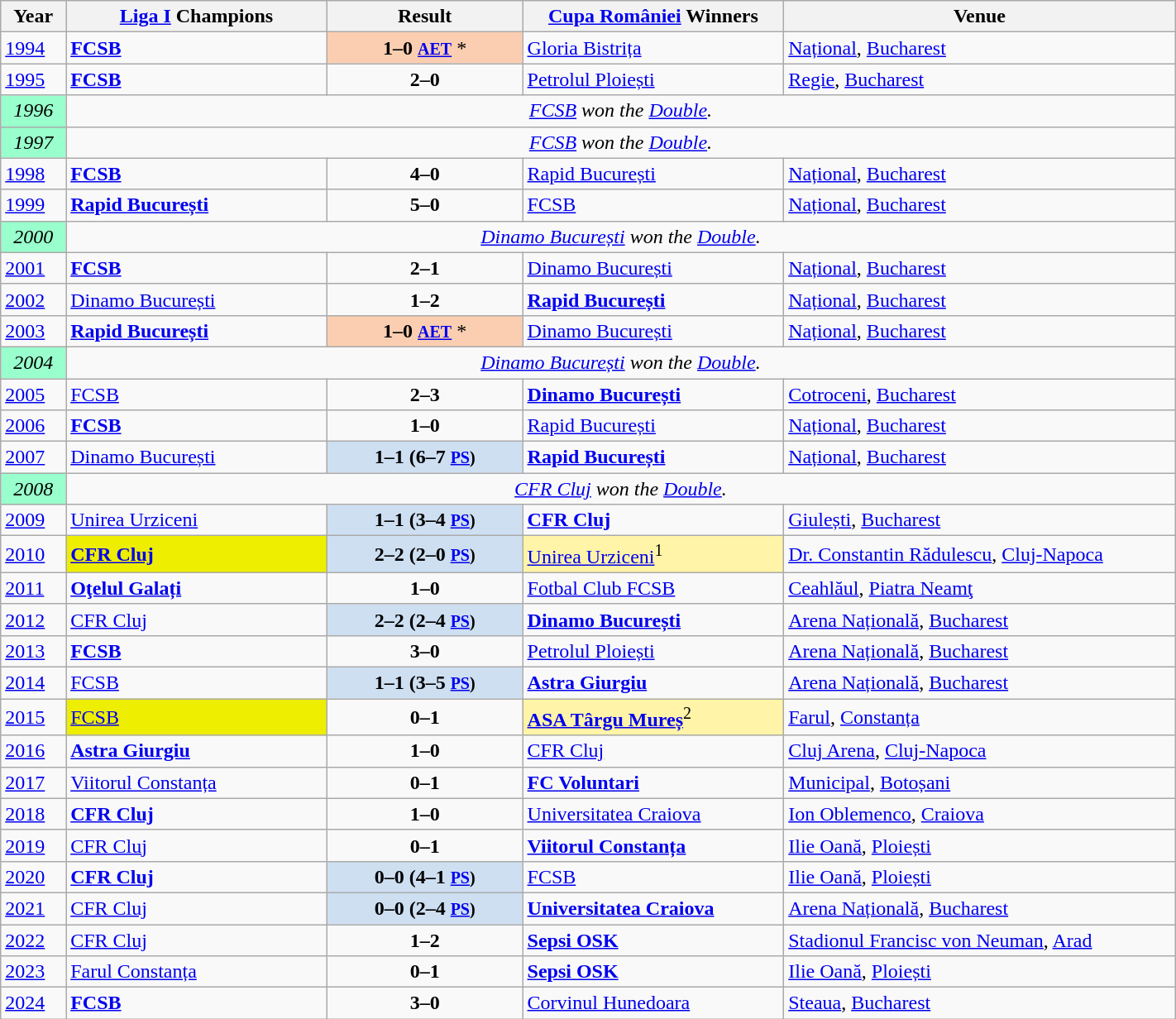<table class="wikitable" ! style="width:75%">
<tr>
<th style="width:5%;">Year</th>
<th style="width:20%;"><a href='#'>Liga I</a> Champions</th>
<th style="width:15%;">Result</th>
<th style="width:20%;"><a href='#'>Cupa României</a> Winners</th>
<th style="width:30%;">Venue</th>
</tr>
<tr>
<td><a href='#'>1994</a></td>
<td><strong><a href='#'>FCSB</a></strong></td>
<td align=center style="background-color:#FBCEB1"><strong>1–0 <small><a href='#'>AET</a></small></strong> *</td>
<td><a href='#'>Gloria Bistrița</a></td>
<td><a href='#'>Național</a>, <a href='#'>Bucharest</a></td>
</tr>
<tr>
<td><a href='#'>1995</a></td>
<td><strong><a href='#'>FCSB</a></strong></td>
<td align=center><strong>2–0</strong></td>
<td><a href='#'>Petrolul Ploiești</a></td>
<td><a href='#'>Regie</a>, <a href='#'>Bucharest</a></td>
</tr>
<tr>
<td align=center style="background-color:#9FC"><em>1996</em></td>
<td colspan=4 align=center><em><a href='#'>FCSB</a> won the <a href='#'>Double</a>.</em></td>
</tr>
<tr>
<td align=center style="background-color:#9FC"><em>1997</em></td>
<td colspan=4 align=center><em><a href='#'>FCSB</a> won the <a href='#'>Double</a>.</em></td>
</tr>
<tr>
<td><a href='#'>1998</a></td>
<td><strong><a href='#'>FCSB</a></strong></td>
<td align=center><strong>4–0</strong></td>
<td><a href='#'>Rapid București</a></td>
<td><a href='#'>Național</a>, <a href='#'>Bucharest</a></td>
</tr>
<tr>
<td><a href='#'>1999</a></td>
<td><strong><a href='#'>Rapid București</a></strong></td>
<td align=center><strong>5–0</strong></td>
<td><a href='#'>FCSB</a></td>
<td><a href='#'>Național</a>, <a href='#'>Bucharest</a></td>
</tr>
<tr>
<td align=center style="background-color:#9FC"><em>2000</em></td>
<td colspan=4 align=center><em><a href='#'>Dinamo București</a> won the <a href='#'>Double</a>.</em></td>
</tr>
<tr>
<td><a href='#'>2001</a></td>
<td><strong><a href='#'>FCSB</a></strong></td>
<td align=center><strong>2–1</strong></td>
<td><a href='#'>Dinamo București</a></td>
<td><a href='#'>Național</a>, <a href='#'>Bucharest</a></td>
</tr>
<tr>
<td><a href='#'>2002</a></td>
<td><a href='#'>Dinamo București</a></td>
<td align=center><strong>1–2</strong></td>
<td><strong><a href='#'>Rapid București</a></strong></td>
<td><a href='#'>Național</a>, <a href='#'>Bucharest</a></td>
</tr>
<tr>
<td><a href='#'>2003</a></td>
<td><strong><a href='#'>Rapid București</a></strong></td>
<td align=center style="background-color:#FBCEB1"><strong>1–0 <small><a href='#'>AET</a></small></strong> *</td>
<td><a href='#'>Dinamo București</a></td>
<td><a href='#'>Național</a>, <a href='#'>Bucharest</a></td>
</tr>
<tr>
<td align=center style="background-color:#9FC"><em>2004</em></td>
<td colspan=4 align=center><em><a href='#'>Dinamo București</a> won the <a href='#'>Double</a>.</em></td>
</tr>
<tr>
<td><a href='#'>2005</a></td>
<td><a href='#'>FCSB</a></td>
<td align=center><strong>2–3</strong></td>
<td><strong><a href='#'>Dinamo București</a></strong></td>
<td><a href='#'>Cotroceni</a>, <a href='#'>Bucharest</a></td>
</tr>
<tr>
<td><a href='#'>2006</a></td>
<td><strong><a href='#'>FCSB</a></strong></td>
<td align=center><strong>1–0</strong></td>
<td><a href='#'>Rapid București</a></td>
<td><a href='#'>Național</a>, <a href='#'>Bucharest</a></td>
</tr>
<tr>
<td><a href='#'>2007</a></td>
<td><a href='#'>Dinamo București</a></td>
<td align=center style="background-color:#cedff2"><strong>1–1 (6–7 <small><a href='#'>PS</a>)</small></strong> </td>
<td><strong><a href='#'>Rapid București</a></strong></td>
<td><a href='#'>Național</a>, <a href='#'>Bucharest</a></td>
</tr>
<tr>
<td align=center style="background-color:#9FC"><em>2008</em></td>
<td colspan=4 align=center><em><a href='#'>CFR Cluj</a> won the <a href='#'>Double</a>.</em></td>
</tr>
<tr>
<td><a href='#'>2009</a></td>
<td><a href='#'>Unirea Urziceni</a></td>
<td align=center style="background-color:#cedff2"><strong>1–1 (3–4 <small><a href='#'>PS</a>)</small></strong> </td>
<td><strong><a href='#'>CFR Cluj</a></strong></td>
<td><a href='#'>Giulești</a>, <a href='#'>Bucharest</a></td>
</tr>
<tr>
<td><a href='#'>2010</a></td>
<td bgcolor="#eeee00"><strong><a href='#'>CFR Cluj</a> </strong></td>
<td align=center style="background-color:#cedff2"><strong>2–2 (2–0 <small><a href='#'>PS</a>)</small></strong> </td>
<td style="background-color:#fff4a7"><a href='#'>Unirea Urziceni</a><sup>1</sup></td>
<td><a href='#'>Dr. Constantin Rădulescu</a>, <a href='#'>Cluj-Napoca</a></td>
</tr>
<tr>
<td><a href='#'>2011</a></td>
<td><strong><a href='#'>Oţelul Galați</a></strong></td>
<td align=center><strong>1–0</strong></td>
<td><a href='#'>Fotbal Club FCSB</a></td>
<td><a href='#'>Ceahlăul</a>, <a href='#'>Piatra Neamţ</a></td>
</tr>
<tr>
<td><a href='#'>2012</a></td>
<td><a href='#'>CFR Cluj</a></td>
<td align=center style="background-color:#cedff2"><strong>2–2 (2–4 <small><a href='#'>PS</a>)</small></strong> </td>
<td><strong><a href='#'>Dinamo București</a></strong></td>
<td><a href='#'>Arena Națională</a>, <a href='#'>Bucharest</a></td>
</tr>
<tr>
<td><a href='#'>2013</a></td>
<td><strong><a href='#'>FCSB</a></strong></td>
<td align=center><strong>3–0</strong></td>
<td><a href='#'>Petrolul Ploiești</a></td>
<td><a href='#'>Arena Națională</a>, <a href='#'>Bucharest</a></td>
</tr>
<tr>
<td><a href='#'>2014</a></td>
<td><a href='#'>FCSB</a></td>
<td align=center style="background-color:#cedff2"><strong>1–1 (3–5 <small><a href='#'>PS</a>)</small></strong> </td>
<td><strong><a href='#'>Astra Giurgiu</a></strong></td>
<td><a href='#'>Arena Națională</a>, <a href='#'>Bucharest</a></td>
</tr>
<tr>
<td><a href='#'>2015</a></td>
<td bgcolor="#eeee00"><a href='#'>FCSB</a> </td>
<td align=center><strong>0–1</strong></td>
<td style="background-color:#fff4a7"><strong><a href='#'>ASA Târgu Mureș</a></strong><sup>2</sup></td>
<td><a href='#'>Farul</a>, <a href='#'>Constanța</a></td>
</tr>
<tr>
<td><a href='#'>2016</a></td>
<td><strong><a href='#'>Astra Giurgiu</a></strong></td>
<td align=center><strong>1–0</strong></td>
<td><a href='#'>CFR Cluj</a></td>
<td><a href='#'>Cluj Arena</a>, <a href='#'>Cluj-Napoca</a></td>
</tr>
<tr>
<td><a href='#'>2017</a></td>
<td><a href='#'>Viitorul Constanța</a></td>
<td align=center><strong>0–1</strong></td>
<td><strong><a href='#'>FC Voluntari</a></strong></td>
<td><a href='#'>Municipal</a>, <a href='#'>Botoșani</a></td>
</tr>
<tr>
<td><a href='#'>2018</a></td>
<td><strong><a href='#'>CFR Cluj</a></strong></td>
<td align=center><strong>1–0</strong></td>
<td><a href='#'>Universitatea Craiova</a></td>
<td><a href='#'>Ion Oblemenco</a>, <a href='#'>Craiova</a></td>
</tr>
<tr>
<td><a href='#'>2019</a></td>
<td><a href='#'>CFR Cluj</a></td>
<td align=center><strong>0–1</strong></td>
<td><strong><a href='#'>Viitorul Constanța</a></strong></td>
<td><a href='#'>Ilie Oană</a>, <a href='#'>Ploiești</a></td>
</tr>
<tr>
<td><a href='#'>2020</a></td>
<td><strong><a href='#'>CFR Cluj</a></strong></td>
<td align=center style="background-color:#cedff2"><strong>0–0 (4–1 <small><a href='#'>PS</a>)</small></strong> </td>
<td><a href='#'>FCSB</a></td>
<td><a href='#'>Ilie Oană</a>, <a href='#'>Ploiești</a></td>
</tr>
<tr>
<td><a href='#'>2021</a></td>
<td><a href='#'>CFR Cluj</a></td>
<td align=center style="background-color:#cedff2"><strong>0–0 (2–4 <small><a href='#'>PS</a>)</small></strong> </td>
<td><strong><a href='#'>Universitatea Craiova</a></strong></td>
<td><a href='#'>Arena Națională</a>, <a href='#'>Bucharest</a></td>
</tr>
<tr>
<td><a href='#'>2022</a></td>
<td><a href='#'>CFR Cluj</a></td>
<td align=center><strong>1–2</strong></td>
<td><strong><a href='#'>Sepsi OSK</a></strong></td>
<td><a href='#'>Stadionul Francisc von Neuman</a>, <a href='#'>Arad</a></td>
</tr>
<tr>
<td><a href='#'>2023</a></td>
<td><a href='#'>Farul Constanța</a></td>
<td align=center><strong>0–1</strong></td>
<td><strong><a href='#'>Sepsi OSK</a></strong></td>
<td><a href='#'>Ilie Oană</a>, <a href='#'>Ploiești</a></td>
</tr>
<tr>
<td><a href='#'>2024</a></td>
<td><strong><a href='#'>FCSB</a></strong></td>
<td align=center><strong>3–0</strong></td>
<td><a href='#'>Corvinul Hunedoara</a></td>
<td><a href='#'>Steaua</a>, <a href='#'>Bucharest</a></td>
</tr>
</table>
